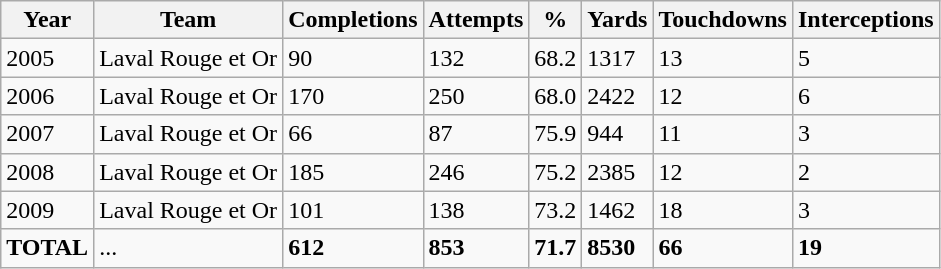<table class="wikitable">
<tr>
<th>Year</th>
<th>Team</th>
<th>Completions</th>
<th>Attempts</th>
<th>%</th>
<th>Yards</th>
<th>Touchdowns</th>
<th>Interceptions</th>
</tr>
<tr>
<td>2005</td>
<td>Laval Rouge et Or</td>
<td>90</td>
<td>132</td>
<td>68.2</td>
<td>1317</td>
<td>13</td>
<td>5</td>
</tr>
<tr>
<td>2006</td>
<td>Laval Rouge et Or</td>
<td>170</td>
<td>250</td>
<td>68.0</td>
<td>2422</td>
<td>12</td>
<td>6</td>
</tr>
<tr>
<td>2007</td>
<td>Laval Rouge et Or</td>
<td>66</td>
<td>87</td>
<td>75.9</td>
<td>944</td>
<td>11</td>
<td>3</td>
</tr>
<tr>
<td>2008</td>
<td>Laval Rouge et Or</td>
<td>185</td>
<td>246</td>
<td>75.2</td>
<td>2385</td>
<td>12</td>
<td>2</td>
</tr>
<tr>
<td>2009</td>
<td>Laval Rouge et Or</td>
<td>101</td>
<td>138</td>
<td>73.2</td>
<td>1462</td>
<td>18</td>
<td>3</td>
</tr>
<tr>
<td><strong> TOTAL</strong></td>
<td>...</td>
<td><strong>612</strong></td>
<td><strong>853</strong></td>
<td><strong>71.7</strong></td>
<td><strong>8530</strong></td>
<td><strong>66</strong></td>
<td><strong>19</strong></td>
</tr>
</table>
